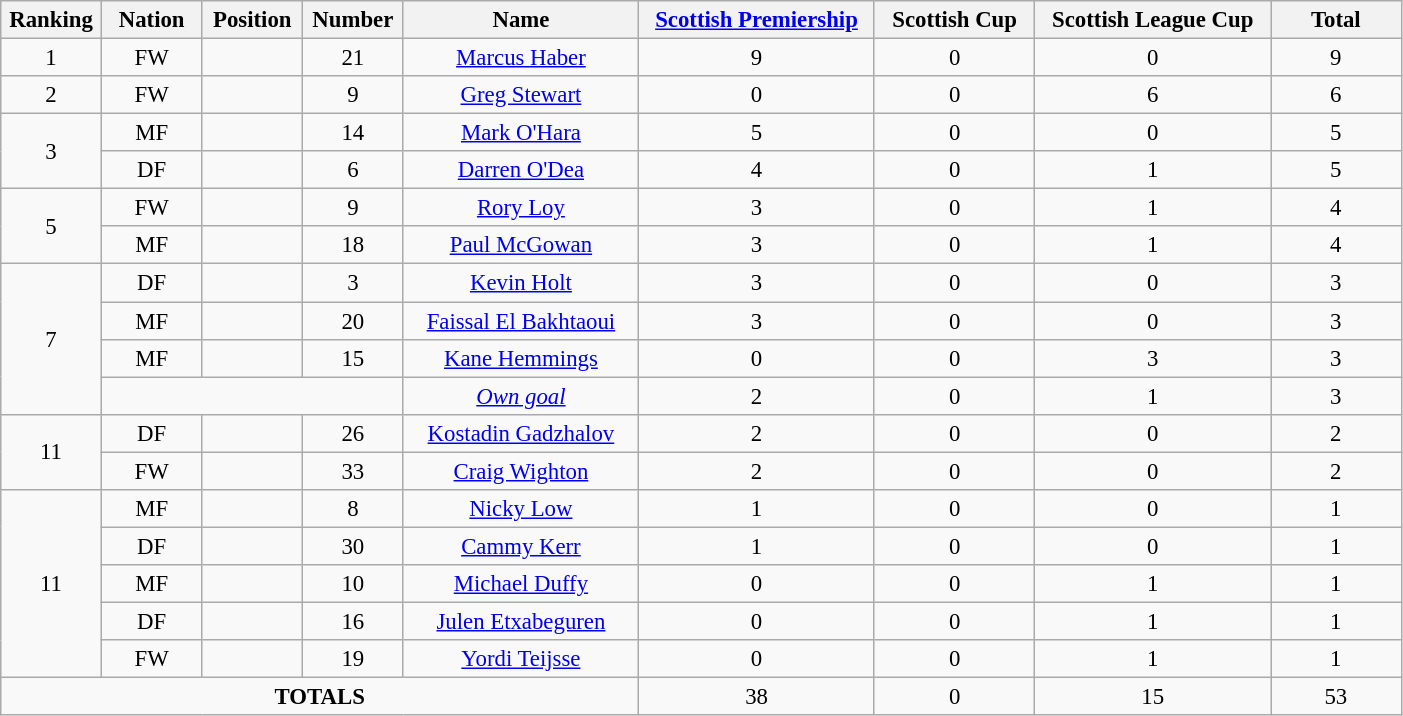<table class="wikitable" style="font-size: 95%; text-align: center;">
<tr>
<th width=60>Ranking</th>
<th width=60>Nation</th>
<th width=60>Position</th>
<th width=60>Number</th>
<th width=150>Name</th>
<th width=150><a href='#'>Scottish Premiership</a></th>
<th width=100>Scottish Cup</th>
<th width=150>Scottish League Cup</th>
<th width=80>Total</th>
</tr>
<tr>
<td>1</td>
<td>FW</td>
<td></td>
<td>21</td>
<td><a href='#'>Marcus Haber</a></td>
<td>9</td>
<td>0</td>
<td>0</td>
<td>9</td>
</tr>
<tr>
<td>2</td>
<td>FW</td>
<td></td>
<td>9</td>
<td><a href='#'>Greg Stewart</a></td>
<td>0</td>
<td>0</td>
<td>6</td>
<td>6</td>
</tr>
<tr>
<td rowspan="2">3</td>
<td>MF</td>
<td></td>
<td>14</td>
<td><a href='#'>Mark O'Hara</a></td>
<td>5</td>
<td>0</td>
<td>0</td>
<td>5</td>
</tr>
<tr>
<td>DF</td>
<td></td>
<td>6</td>
<td><a href='#'>Darren O'Dea</a></td>
<td>4</td>
<td>0</td>
<td>1</td>
<td>5</td>
</tr>
<tr>
<td rowspan="2">5</td>
<td>FW</td>
<td></td>
<td>9</td>
<td><a href='#'>Rory Loy</a></td>
<td>3</td>
<td>0</td>
<td>1</td>
<td>4</td>
</tr>
<tr>
<td>MF</td>
<td></td>
<td>18</td>
<td><a href='#'>Paul McGowan</a></td>
<td>3</td>
<td>0</td>
<td>1</td>
<td>4</td>
</tr>
<tr>
<td rowspan="4">7</td>
<td>DF</td>
<td></td>
<td>3</td>
<td><a href='#'>Kevin Holt</a></td>
<td>3</td>
<td>0</td>
<td>0</td>
<td>3</td>
</tr>
<tr>
<td>MF</td>
<td></td>
<td>20</td>
<td><a href='#'>Faissal El Bakhtaoui</a></td>
<td>3</td>
<td>0</td>
<td>0</td>
<td>3</td>
</tr>
<tr>
<td>MF</td>
<td></td>
<td>15</td>
<td><a href='#'>Kane Hemmings</a></td>
<td>0</td>
<td>0</td>
<td>3</td>
<td>3</td>
</tr>
<tr>
<td colspan="3"></td>
<td><em><a href='#'>Own goal</a></em></td>
<td>2</td>
<td>0</td>
<td>1</td>
<td>3</td>
</tr>
<tr>
<td rowspan="2">11</td>
<td>DF</td>
<td></td>
<td>26</td>
<td><a href='#'>Kostadin Gadzhalov</a></td>
<td>2</td>
<td>0</td>
<td>0</td>
<td>2</td>
</tr>
<tr>
<td>FW</td>
<td></td>
<td>33</td>
<td><a href='#'>Craig Wighton</a></td>
<td>2</td>
<td>0</td>
<td>0</td>
<td>2</td>
</tr>
<tr>
<td rowspan="5">11</td>
<td>MF</td>
<td></td>
<td>8</td>
<td><a href='#'>Nicky Low</a></td>
<td>1</td>
<td>0</td>
<td>0</td>
<td>1</td>
</tr>
<tr>
<td>DF</td>
<td></td>
<td>30</td>
<td><a href='#'>Cammy Kerr</a></td>
<td>1</td>
<td>0</td>
<td>0</td>
<td>1</td>
</tr>
<tr>
<td>MF</td>
<td></td>
<td>10</td>
<td><a href='#'>Michael Duffy</a></td>
<td>0</td>
<td>0</td>
<td>1</td>
<td>1</td>
</tr>
<tr>
<td>DF</td>
<td></td>
<td>16</td>
<td><a href='#'>Julen Etxabeguren</a></td>
<td>0</td>
<td>0</td>
<td>1</td>
<td>1</td>
</tr>
<tr>
<td>FW</td>
<td></td>
<td>19</td>
<td><a href='#'>Yordi Teijsse</a></td>
<td>0</td>
<td>0</td>
<td>1</td>
<td>1</td>
</tr>
<tr>
<td colspan="5"><strong>TOTALS</strong></td>
<td>38</td>
<td>0</td>
<td>15</td>
<td>53</td>
</tr>
</table>
